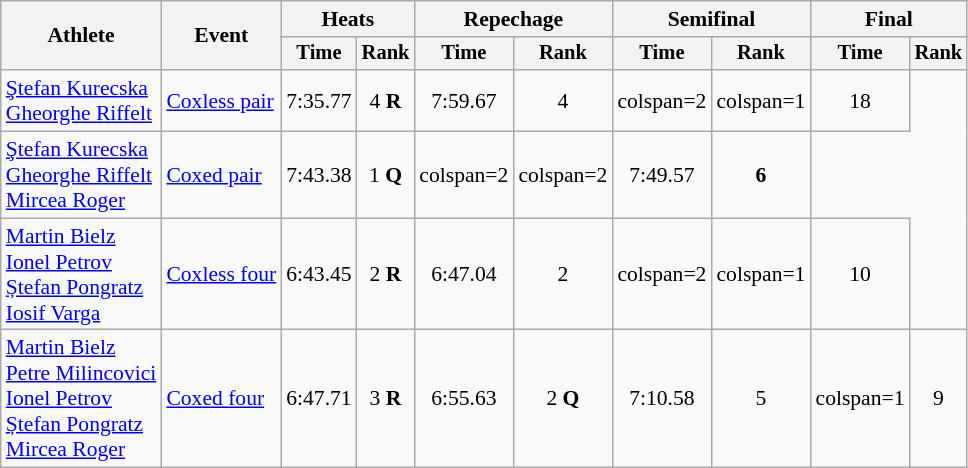<table class="wikitable" style="font-size:90%">
<tr>
<th rowspan="2">Athlete</th>
<th rowspan="2">Event</th>
<th colspan="2">Heats</th>
<th colspan="2">Repechage</th>
<th colspan="2">Semifinal</th>
<th colspan="2">Final</th>
</tr>
<tr style="font-size:95%">
<th>Time</th>
<th>Rank</th>
<th>Time</th>
<th>Rank</th>
<th>Time</th>
<th>Rank</th>
<th>Time</th>
<th>Rank</th>
</tr>
<tr align=center>
<td align=left><a href='#'>Ştefan Kurecska</a><br><a href='#'>Gheorghe Riffelt</a></td>
<td align=left><a href='#'>Coxless pair</a></td>
<td>7:35.77</td>
<td>4 <strong>R</strong></td>
<td>7:59.67</td>
<td>4</td>
<td>colspan=2 </td>
<td>colspan=1 </td>
<td>18</td>
</tr>
<tr align=center>
<td align=left><a href='#'>Ştefan Kurecska</a><br><a href='#'>Gheorghe Riffelt</a><br><a href='#'>Mircea Roger</a></td>
<td align=left><a href='#'>Coxed pair</a></td>
<td>7:43.38</td>
<td>1 <strong>Q</strong></td>
<td>colspan=2 </td>
<td>colspan=2 </td>
<td>7:49.57</td>
<td><strong>6</strong></td>
</tr>
<tr align=center>
<td align=left><a href='#'>Martin Bielz</a><br><a href='#'>Ionel Petrov</a><br><a href='#'>Ștefan Pongratz</a><br><a href='#'>Iosif Varga</a></td>
<td align=left><a href='#'>Coxless four</a></td>
<td>6:43.45</td>
<td>2 <strong>R</strong></td>
<td>6:47.04</td>
<td>2</td>
<td>colspan=2 </td>
<td>colspan=1 </td>
<td>10</td>
</tr>
<tr align=center>
<td align=left><a href='#'>Martin Bielz</a><br><a href='#'>Petre Milincovici</a><br><a href='#'>Ionel Petrov</a><br><a href='#'>Ștefan Pongratz</a><br><a href='#'>Mircea Roger</a></td>
<td align=left><a href='#'>Coxed four</a></td>
<td>6:47.71</td>
<td>3 <strong>R</strong></td>
<td>6:55.63</td>
<td>2 <strong>Q</strong></td>
<td>7:10.58</td>
<td>5</td>
<td>colspan=1 </td>
<td>9</td>
</tr>
</table>
